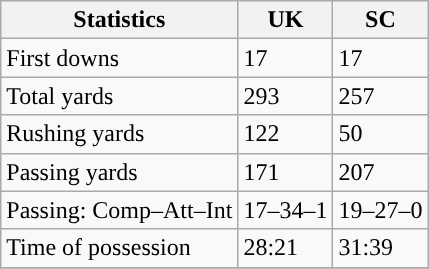<table class="wikitable" style="float: left;">
<tr>
<th>Statistics</th>
<th>UK</th>
<th>SC</th>
</tr>
<tr>
<td>First downs</td>
<td>17</td>
<td>17</td>
</tr>
<tr>
<td>Total yards</td>
<td>293</td>
<td>257</td>
</tr>
<tr>
<td>Rushing yards</td>
<td>122</td>
<td>50</td>
</tr>
<tr>
<td>Passing yards</td>
<td>171</td>
<td>207</td>
</tr>
<tr>
<td>Passing: Comp–Att–Int</td>
<td>17–34–1</td>
<td>19–27–0</td>
</tr>
<tr>
<td>Time of possession</td>
<td>28:21</td>
<td>31:39</td>
</tr>
<tr>
</tr>
</table>
